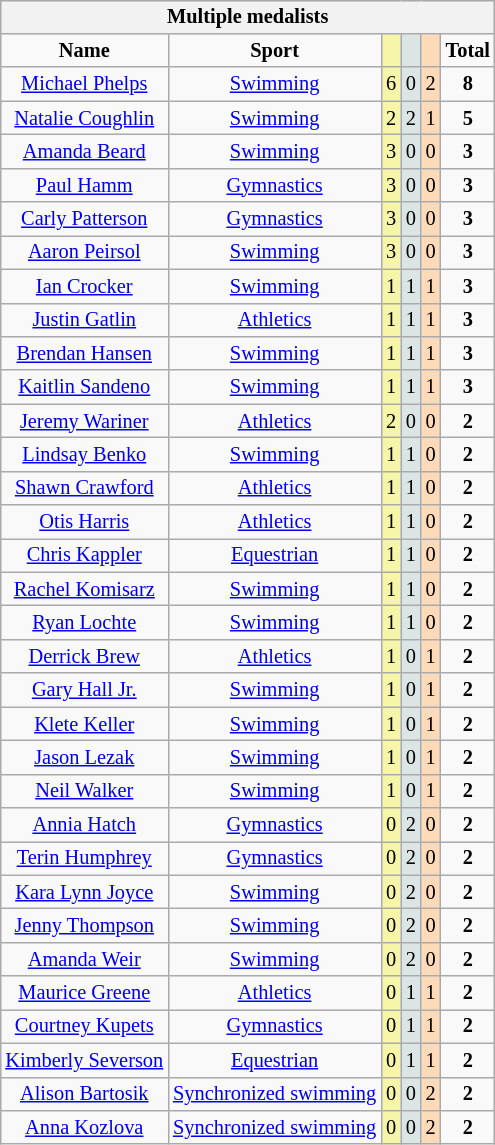<table class=wikitable style="font-size:85%; float:right;text-align:center">
<tr bgcolor=EFEFEF>
<th colspan=7>Multiple medalists</th>
</tr>
<tr>
<td><strong>Name</strong></td>
<td><strong>Sport</strong></td>
<td bgcolor=F7F6A8></td>
<td bgcolor=DCE5E5></td>
<td bgcolor=FFDAB9></td>
<td><strong>Total</strong></td>
</tr>
<tr>
<td><a href='#'>Michael Phelps</a></td>
<td><a href='#'>Swimming</a></td>
<td bgcolor=F7F6A8>6</td>
<td bgcolor=DCE5E5>0</td>
<td bgcolor=FFDAB9>2</td>
<td><strong>8</strong></td>
</tr>
<tr>
<td><a href='#'>Natalie Coughlin</a></td>
<td><a href='#'>Swimming</a></td>
<td bgcolor=F7F6A8>2</td>
<td bgcolor=DCE5E5>2</td>
<td bgcolor=FFDAB9>1</td>
<td><strong>5</strong></td>
</tr>
<tr>
<td><a href='#'>Amanda Beard</a></td>
<td><a href='#'>Swimming</a></td>
<td bgcolor=F7F6A8>3</td>
<td bgcolor=DCE5E5>0</td>
<td bgcolor=FFDAB9>0</td>
<td><strong>3</strong></td>
</tr>
<tr>
<td><a href='#'>Paul Hamm</a></td>
<td><a href='#'>Gymnastics</a></td>
<td bgcolor=F7F6A8>3</td>
<td bgcolor=DCE5E5>0</td>
<td bgcolor=FFDAB9>0</td>
<td><strong>3</strong></td>
</tr>
<tr>
<td><a href='#'>Carly Patterson</a></td>
<td><a href='#'>Gymnastics</a></td>
<td bgcolor=F7F6A8>3</td>
<td bgcolor=DCE5E5>0</td>
<td bgcolor=FFDAB9>0</td>
<td><strong>3</strong></td>
</tr>
<tr>
<td><a href='#'>Aaron Peirsol</a></td>
<td><a href='#'>Swimming</a></td>
<td bgcolor=F7F6A8>3</td>
<td bgcolor=DCE5E5>0</td>
<td bgcolor=FFDAB9>0</td>
<td><strong>3</strong></td>
</tr>
<tr>
<td><a href='#'>Ian Crocker</a></td>
<td><a href='#'>Swimming</a></td>
<td bgcolor=F7F6A8>1</td>
<td bgcolor=DCE5E5>1</td>
<td bgcolor=FFDAB9>1</td>
<td><strong>3</strong></td>
</tr>
<tr>
<td><a href='#'>Justin Gatlin</a></td>
<td><a href='#'>Athletics</a></td>
<td bgcolor=F7F6A8>1</td>
<td bgcolor=DCE5E5>1</td>
<td bgcolor=FFDAB9>1</td>
<td><strong>3</strong></td>
</tr>
<tr>
<td><a href='#'>Brendan Hansen</a></td>
<td><a href='#'>Swimming</a></td>
<td bgcolor=F7F6A8>1</td>
<td bgcolor=DCE5E5>1</td>
<td bgcolor=FFDAB9>1</td>
<td><strong>3</strong></td>
</tr>
<tr>
<td><a href='#'>Kaitlin Sandeno</a></td>
<td><a href='#'>Swimming</a></td>
<td bgcolor=F7F6A8>1</td>
<td bgcolor=DCE5E5>1</td>
<td bgcolor=FFDAB9>1</td>
<td><strong>3</strong></td>
</tr>
<tr>
<td><a href='#'>Jeremy Wariner</a></td>
<td><a href='#'>Athletics</a></td>
<td bgcolor=F7F6A8>2</td>
<td bgcolor=DCE5E5>0</td>
<td bgcolor=FFDAB9>0</td>
<td><strong>2</strong></td>
</tr>
<tr>
<td><a href='#'>Lindsay Benko</a></td>
<td><a href='#'>Swimming</a></td>
<td bgcolor=F7F6A8>1</td>
<td bgcolor=DCE5E5>1</td>
<td bgcolor=FFDAB9>0</td>
<td><strong>2</strong></td>
</tr>
<tr>
<td><a href='#'>Shawn Crawford</a></td>
<td><a href='#'>Athletics</a></td>
<td bgcolor=F7F6A8>1</td>
<td bgcolor=DCE5E5>1</td>
<td bgcolor=FFDAB9>0</td>
<td><strong>2</strong></td>
</tr>
<tr>
<td><a href='#'>Otis Harris</a></td>
<td><a href='#'>Athletics</a></td>
<td bgcolor=F7F6A8>1</td>
<td bgcolor=DCE5E5>1</td>
<td bgcolor=FFDAB9>0</td>
<td><strong>2</strong></td>
</tr>
<tr>
<td><a href='#'>Chris Kappler</a></td>
<td><a href='#'>Equestrian</a></td>
<td bgcolor=F7F6A8>1</td>
<td bgcolor=DCE5E5>1</td>
<td bgcolor=FFDAB9>0</td>
<td><strong>2</strong></td>
</tr>
<tr>
<td><a href='#'>Rachel Komisarz</a></td>
<td><a href='#'>Swimming</a></td>
<td bgcolor=F7F6A8>1</td>
<td bgcolor=DCE5E5>1</td>
<td bgcolor=FFDAB9>0</td>
<td><strong>2</strong></td>
</tr>
<tr>
<td><a href='#'>Ryan Lochte</a></td>
<td><a href='#'>Swimming</a></td>
<td bgcolor=F7F6A8>1</td>
<td bgcolor=DCE5E5>1</td>
<td bgcolor=FFDAB9>0</td>
<td><strong>2</strong></td>
</tr>
<tr>
<td><a href='#'>Derrick Brew</a></td>
<td><a href='#'>Athletics</a></td>
<td bgcolor=F7F6A8>1</td>
<td bgcolor=DCE5E5>0</td>
<td bgcolor=FFDAB9>1</td>
<td><strong>2</strong></td>
</tr>
<tr>
<td><a href='#'>Gary Hall Jr.</a></td>
<td><a href='#'>Swimming</a></td>
<td bgcolor=F7F6A8>1</td>
<td bgcolor=DCE5E5>0</td>
<td bgcolor=FFDAB9>1</td>
<td><strong>2</strong></td>
</tr>
<tr>
<td><a href='#'>Klete Keller</a></td>
<td><a href='#'>Swimming</a></td>
<td bgcolor=F7F6A8>1</td>
<td bgcolor=DCE5E5>0</td>
<td bgcolor=FFDAB9>1</td>
<td><strong>2</strong></td>
</tr>
<tr>
<td><a href='#'>Jason Lezak</a></td>
<td><a href='#'>Swimming</a></td>
<td bgcolor=F7F6A8>1</td>
<td bgcolor=DCE5E5>0</td>
<td bgcolor=FFDAB9>1</td>
<td><strong>2</strong></td>
</tr>
<tr>
<td><a href='#'>Neil Walker</a></td>
<td><a href='#'>Swimming</a></td>
<td bgcolor=F7F6A8>1</td>
<td bgcolor=DCE5E5>0</td>
<td bgcolor=FFDAB9>1</td>
<td><strong>2</strong></td>
</tr>
<tr>
<td><a href='#'>Annia Hatch</a></td>
<td><a href='#'>Gymnastics</a></td>
<td bgcolor=F7F6A8>0</td>
<td bgcolor=DCE5E5>2</td>
<td bgcolor=FFDAB9>0</td>
<td><strong>2</strong></td>
</tr>
<tr>
<td><a href='#'>Terin Humphrey</a></td>
<td><a href='#'>Gymnastics</a></td>
<td bgcolor=F7F6A8>0</td>
<td bgcolor=DCE5E5>2</td>
<td bgcolor=FFDAB9>0</td>
<td><strong>2</strong></td>
</tr>
<tr>
<td><a href='#'>Kara Lynn Joyce</a></td>
<td><a href='#'>Swimming</a></td>
<td bgcolor=F7F6A8>0</td>
<td bgcolor=DCE5E5>2</td>
<td bgcolor=FFDAB9>0</td>
<td><strong>2</strong></td>
</tr>
<tr>
<td><a href='#'>Jenny Thompson</a></td>
<td><a href='#'>Swimming</a></td>
<td bgcolor=F7F6A8>0</td>
<td bgcolor=DCE5E5>2</td>
<td bgcolor=FFDAB9>0</td>
<td><strong>2</strong></td>
</tr>
<tr>
<td><a href='#'>Amanda Weir</a></td>
<td><a href='#'>Swimming</a></td>
<td bgcolor=F7F6A8>0</td>
<td bgcolor=DCE5E5>2</td>
<td bgcolor=FFDAB9>0</td>
<td><strong>2</strong></td>
</tr>
<tr>
<td><a href='#'>Maurice Greene</a></td>
<td><a href='#'>Athletics</a></td>
<td bgcolor=F7F6A8>0</td>
<td bgcolor=DCE5E5>1</td>
<td bgcolor=FFDAB9>1</td>
<td><strong>2</strong></td>
</tr>
<tr>
<td><a href='#'>Courtney Kupets</a></td>
<td><a href='#'>Gymnastics</a></td>
<td bgcolor=F7F6A8>0</td>
<td bgcolor=DCE5E5>1</td>
<td bgcolor=FFDAB9>1</td>
<td><strong>2</strong></td>
</tr>
<tr>
<td><a href='#'>Kimberly Severson</a></td>
<td><a href='#'>Equestrian</a></td>
<td bgcolor=F7F6A8>0</td>
<td bgcolor=DCE5E5>1</td>
<td bgcolor=FFDAB9>1</td>
<td><strong>2</strong></td>
</tr>
<tr>
<td><a href='#'>Alison Bartosik</a></td>
<td><a href='#'>Synchronized swimming</a></td>
<td bgcolor=F7F6A8>0</td>
<td bgcolor=DCE5E5>0</td>
<td bgcolor=FFDAB9>2</td>
<td><strong>2</strong></td>
</tr>
<tr>
<td><a href='#'>Anna Kozlova</a></td>
<td><a href='#'>Synchronized swimming</a></td>
<td bgcolor=F7F6A8>0</td>
<td bgcolor=DCE5E5>0</td>
<td bgcolor=FFDAB9>2</td>
<td><strong>2</strong></td>
</tr>
</table>
